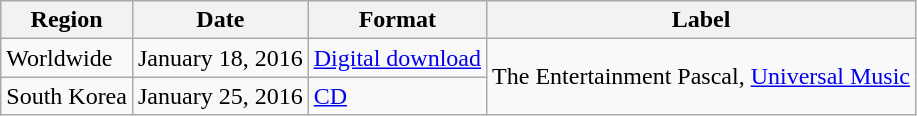<table class="wikitable">
<tr>
<th>Region</th>
<th>Date</th>
<th>Format</th>
<th>Label</th>
</tr>
<tr>
<td>Worldwide</td>
<td rowspan="2">January 18, 2016</td>
<td rowspan="2"><a href='#'>Digital download</a></td>
<td rowspan="3">The Entertainment Pascal, <a href='#'>Universal Music</a></td>
</tr>
<tr>
<td rowspan="2">South Korea</td>
</tr>
<tr>
<td>January 25, 2016</td>
<td><a href='#'>CD</a></td>
</tr>
</table>
